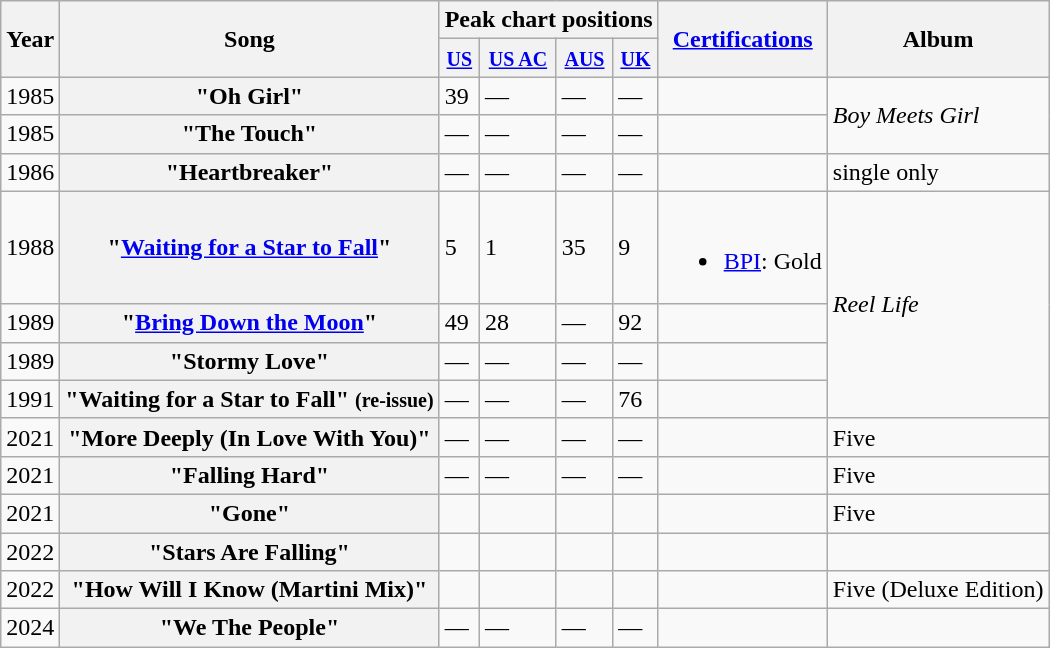<table class="wikitable">
<tr>
<th rowspan="2">Year</th>
<th rowspan="2">Song</th>
<th colspan="4">Peak chart positions</th>
<th rowspan="2"><a href='#'>Certifications</a></th>
<th rowspan="2">Album</th>
</tr>
<tr>
<th><small><a href='#'>US</a></small></th>
<th><small><a href='#'>US AC</a></small></th>
<th><small><a href='#'>AUS</a></small></th>
<th><small><a href='#'>UK</a></small></th>
</tr>
<tr>
<td>1985</td>
<th>"Oh Girl"</th>
<td>39</td>
<td>—</td>
<td>—</td>
<td>—</td>
<td></td>
<td rowspan="2"><em>Boy Meets Girl</em></td>
</tr>
<tr>
<td>1985</td>
<th>"The Touch"</th>
<td>—</td>
<td>—</td>
<td>—</td>
<td>—</td>
<td></td>
</tr>
<tr>
<td>1986</td>
<th>"Heartbreaker"</th>
<td>—</td>
<td>—</td>
<td>—</td>
<td>—</td>
<td></td>
<td>single only</td>
</tr>
<tr>
<td>1988</td>
<th>"<a href='#'>Waiting for a Star to Fall</a>"</th>
<td>5</td>
<td>1</td>
<td>35</td>
<td>9</td>
<td><br><ul><li><a href='#'>BPI</a>: Gold</li></ul></td>
<td rowspan="4"><em>Reel Life</em></td>
</tr>
<tr>
<td>1989</td>
<th>"<a href='#'>Bring Down the Moon</a>"</th>
<td>49</td>
<td>28</td>
<td>—</td>
<td>92</td>
<td></td>
</tr>
<tr>
<td>1989</td>
<th>"Stormy Love"</th>
<td>—</td>
<td>—</td>
<td>—</td>
<td>—</td>
<td></td>
</tr>
<tr>
<td>1991</td>
<th>"Waiting for a Star to Fall" <small>(re-issue)</small></th>
<td>—</td>
<td>—</td>
<td>—</td>
<td>76</td>
<td></td>
</tr>
<tr>
<td>2021</td>
<th>"More Deeply (In Love With You)" </th>
<td>—</td>
<td>—</td>
<td>—</td>
<td>—</td>
<td></td>
<td>Five</td>
</tr>
<tr>
<td>2021</td>
<th>"Falling Hard" </th>
<td>—</td>
<td>—</td>
<td>—</td>
<td>—</td>
<td></td>
<td>Five</td>
</tr>
<tr>
<td>2021</td>
<th>"Gone"</th>
<td></td>
<td></td>
<td></td>
<td></td>
<td></td>
<td>Five</td>
</tr>
<tr>
<td>2022</td>
<th>"Stars Are Falling"</th>
<td></td>
<td></td>
<td></td>
<td></td>
<td></td>
<td></td>
</tr>
<tr>
<td>2022</td>
<th>"How Will I Know (Martini Mix)"</th>
<td></td>
<td></td>
<td></td>
<td></td>
<td></td>
<td>Five (Deluxe Edition)</td>
</tr>
<tr>
<td>2024</td>
<th>"We The People" </th>
<td>—</td>
<td>—</td>
<td>—</td>
<td>—</td>
<td></td>
<td></td>
</tr>
</table>
